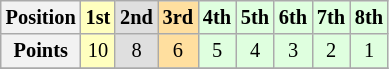<table class="wikitable sortable" style="font-size:85%">
<tr>
<th>Position</th>
<td style="background-color:#ffffbf"><strong>1st</strong></td>
<td style="background-color:#dfdfdf"><strong>2nd</strong></td>
<td style="background-color:#ffdf9f"><strong>3rd</strong></td>
<td style="background-color:#dfffdf"><strong>4th</strong></td>
<td style="background-color:#dfffdf"><strong>5th</strong></td>
<td style="background-color:#dfffdf"><strong>6th</strong></td>
<td style="background-color:#dfffdf"><strong>7th</strong></td>
<td style="background-color:#dfffdf"><strong>8th</strong></td>
</tr>
<tr>
<th>Points</th>
<td style="background-color:#ffffbf" align="center">10</td>
<td style="background-color:#dfdfdf" align="center">8</td>
<td style="background-color:#ffdf9f" align="center">6</td>
<td style="background-color:#dfffdf" align="center">5</td>
<td style="background-color:#dfffdf" align="center">4</td>
<td style="background-color:#dfffdf" align="center">3</td>
<td style="background-color:#dfffdf" align="center">2</td>
<td style="background-color:#dfffdf" align="center">1</td>
</tr>
<tr>
</tr>
</table>
